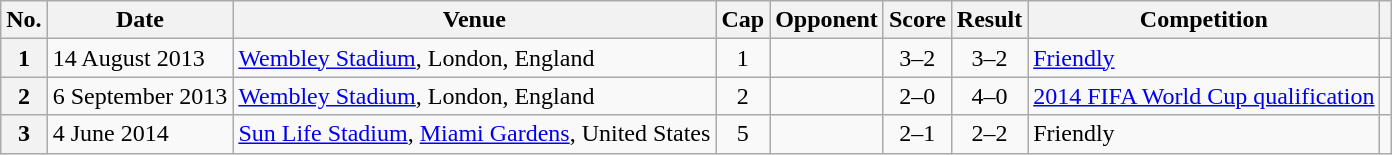<table class="wikitable sortable plainrowheaders">
<tr>
<th scope=col>No.</th>
<th scope=col data-sort-type=date>Date</th>
<th scope=col>Venue</th>
<th scope=col>Cap</th>
<th scope=col>Opponent</th>
<th scope=col>Score</th>
<th scope=col>Result</th>
<th scope=col>Competition</th>
<th scope=col class=unsortable></th>
</tr>
<tr>
<th scope=row style="text-align: center">1</th>
<td>14 August 2013</td>
<td><a href='#'>Wembley Stadium</a>, London, England</td>
<td align=center>1</td>
<td></td>
<td align=center>3–2</td>
<td align=center>3–2</td>
<td><a href='#'>Friendly</a></td>
<td align=center></td>
</tr>
<tr>
<th scope=row style="text-align: center">2</th>
<td>6 September 2013</td>
<td><a href='#'>Wembley Stadium</a>, London, England</td>
<td align=center>2</td>
<td></td>
<td align=center>2–0</td>
<td align=center>4–0</td>
<td><a href='#'>2014 FIFA World Cup qualification</a></td>
<td align=center></td>
</tr>
<tr>
<th scope=row style="text-align: center">3</th>
<td>4 June 2014</td>
<td><a href='#'>Sun Life Stadium</a>, <a href='#'>Miami Gardens</a>, United States</td>
<td align=center>5</td>
<td></td>
<td align=center>2–1</td>
<td align=center>2–2</td>
<td>Friendly</td>
<td align="center"></td>
</tr>
</table>
